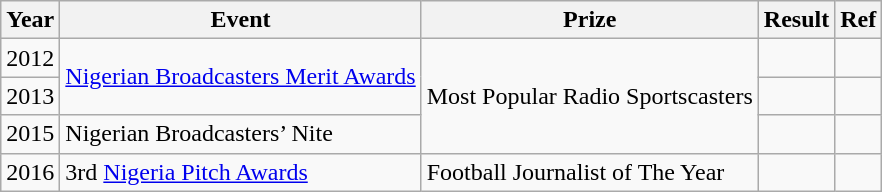<table class ="wikitable">
<tr>
<th>Year</th>
<th>Event</th>
<th>Prize</th>
<th>Result</th>
<th>Ref</th>
</tr>
<tr>
<td>2012</td>
<td rowspan="2"><a href='#'>Nigerian Broadcasters Merit Awards</a></td>
<td rowspan="3">Most Popular Radio Sportscasters</td>
<td></td>
<td></td>
</tr>
<tr>
<td>2013</td>
<td></td>
<td></td>
</tr>
<tr>
<td>2015</td>
<td>Nigerian Broadcasters’ Nite</td>
<td></td>
<td></td>
</tr>
<tr>
<td>2016</td>
<td>3rd <a href='#'>Nigeria Pitch Awards</a></td>
<td>Football Journalist of The Year</td>
<td></td>
<td></td>
</tr>
</table>
